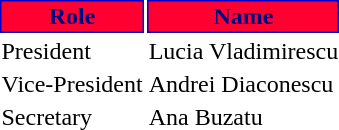<table class="toccolours">
<tr>
<th style="background:#FF0030;color:#000080;border:1px solid #0000CD">Role</th>
<th style="background:#FF0030;color:#000080;border:1px solid #0000CD">Name</th>
</tr>
<tr>
<td>President</td>
<td> Lucia Vladimirescu</td>
</tr>
<tr>
<td>Vice-President</td>
<td> Andrei Diaconescu</td>
</tr>
<tr>
<td>Secretary</td>
<td> Ana Buzatu</td>
</tr>
</table>
